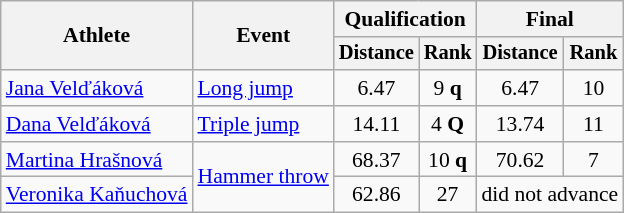<table class=wikitable style="font-size:90%">
<tr>
<th rowspan=2>Athlete</th>
<th rowspan=2>Event</th>
<th colspan=2>Qualification</th>
<th colspan=2>Final</th>
</tr>
<tr style="font-size:95%">
<th>Distance</th>
<th>Rank</th>
<th>Distance</th>
<th>Rank</th>
</tr>
<tr align=center>
<td align=left><a href='#'>Jana Velďáková</a></td>
<td align=left><a href='#'>Long jump</a></td>
<td>6.47</td>
<td>9 <strong>q</strong></td>
<td>6.47</td>
<td>10</td>
</tr>
<tr align=center>
<td align=left><a href='#'>Dana Velďáková</a></td>
<td align=left><a href='#'>Triple jump</a></td>
<td>14.11 <strong></strong></td>
<td>4 <strong>Q</strong></td>
<td>13.74</td>
<td>11</td>
</tr>
<tr align=center>
<td align=left><a href='#'>Martina Hrašnová</a></td>
<td align=left rowspan=2><a href='#'>Hammer throw</a></td>
<td>68.37</td>
<td>10 <strong>q</strong></td>
<td>70.62</td>
<td>7</td>
</tr>
<tr align=center>
<td align=left><a href='#'>Veronika Kaňuchová</a></td>
<td>62.86</td>
<td>27</td>
<td colspan=2>did not advance</td>
</tr>
</table>
